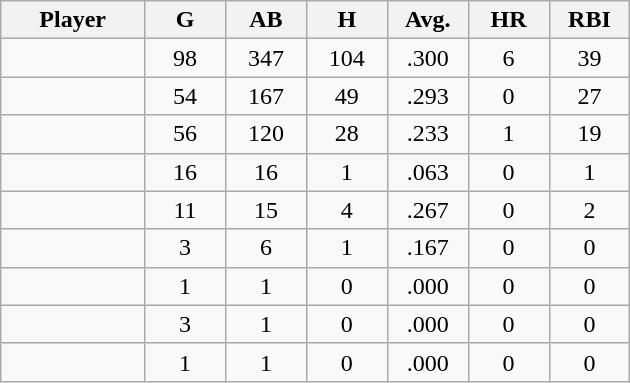<table class="wikitable sortable">
<tr>
<th bgcolor="#DDDDFF" width="16%">Player</th>
<th bgcolor="#DDDDFF" width="9%">G</th>
<th bgcolor="#DDDDFF" width="9%">AB</th>
<th bgcolor="#DDDDFF" width="9%">H</th>
<th bgcolor="#DDDDFF" width="9%">Avg.</th>
<th bgcolor="#DDDDFF" width="9%">HR</th>
<th bgcolor="#DDDDFF" width="9%">RBI</th>
</tr>
<tr align="center">
<td></td>
<td>98</td>
<td>347</td>
<td>104</td>
<td>.300</td>
<td>6</td>
<td>39</td>
</tr>
<tr align="center">
<td></td>
<td>54</td>
<td>167</td>
<td>49</td>
<td>.293</td>
<td>0</td>
<td>27</td>
</tr>
<tr align="center">
<td></td>
<td>56</td>
<td>120</td>
<td>28</td>
<td>.233</td>
<td>1</td>
<td>19</td>
</tr>
<tr align="center">
<td></td>
<td>16</td>
<td>16</td>
<td>1</td>
<td>.063</td>
<td>0</td>
<td>1</td>
</tr>
<tr align="center">
<td></td>
<td>11</td>
<td>15</td>
<td>4</td>
<td>.267</td>
<td>0</td>
<td>2</td>
</tr>
<tr align="center">
<td></td>
<td>3</td>
<td>6</td>
<td>1</td>
<td>.167</td>
<td>0</td>
<td>0</td>
</tr>
<tr align="center">
<td></td>
<td>1</td>
<td>1</td>
<td>0</td>
<td>.000</td>
<td>0</td>
<td>0</td>
</tr>
<tr align="center">
<td></td>
<td>3</td>
<td>1</td>
<td>0</td>
<td>.000</td>
<td>0</td>
<td>0</td>
</tr>
<tr align="center">
<td></td>
<td>1</td>
<td>1</td>
<td>0</td>
<td>.000</td>
<td>0</td>
<td>0</td>
</tr>
</table>
